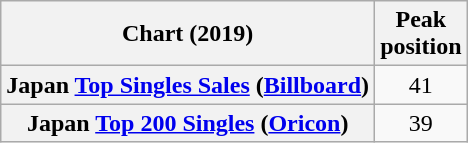<table class="wikitable sortable plainrowheaders" style="text-align:center">
<tr>
<th scope="col">Chart (2019)</th>
<th scope="col">Peak<br>position</th>
</tr>
<tr>
<th scope="row">Japan <a href='#'>Top Singles Sales</a> (<a href='#'>Billboard</a>)</th>
<td>41</td>
</tr>
<tr>
<th scope="row">Japan <a href='#'>Top 200 Singles</a> (<a href='#'>Oricon</a>)</th>
<td>39</td>
</tr>
</table>
